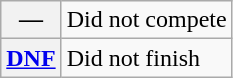<table class="wikitable">
<tr>
<th scope="row">—</th>
<td>Did not compete</td>
</tr>
<tr>
<th scope="row"><a href='#'>DNF</a></th>
<td>Did not finish</td>
</tr>
</table>
